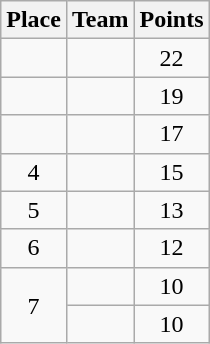<table class="wikitable" style="text-align:center; padding-bottom:0;">
<tr>
<th>Place</th>
<th style="text-align:left;">Team</th>
<th>Points</th>
</tr>
<tr>
<td></td>
<td align=left></td>
<td>22</td>
</tr>
<tr>
<td></td>
<td align=left></td>
<td>19</td>
</tr>
<tr>
<td></td>
<td align=left></td>
<td>17</td>
</tr>
<tr>
<td>4</td>
<td align=left></td>
<td>15</td>
</tr>
<tr>
<td>5</td>
<td align=left></td>
<td>13</td>
</tr>
<tr>
<td>6</td>
<td align=left></td>
<td>12</td>
</tr>
<tr>
<td rowspan=2>7</td>
<td align=left></td>
<td>10</td>
</tr>
<tr>
<td align=left></td>
<td>10</td>
</tr>
</table>
